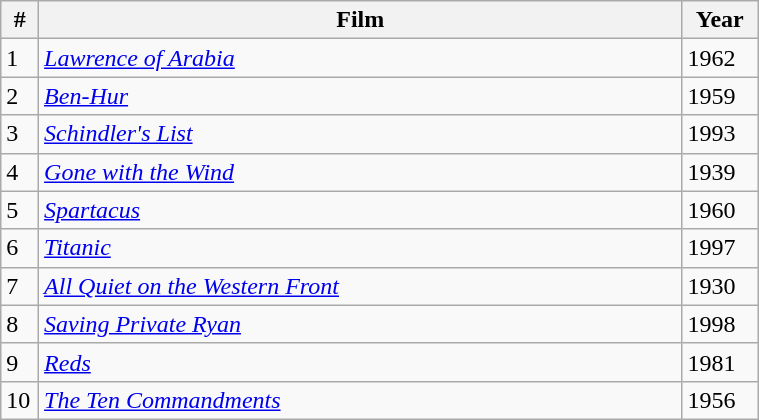<table class="sortable wikitable" style="width:40%">
<tr>
<th width=5%>#</th>
<th width=85%>Film</th>
<th width=10%>Year</th>
</tr>
<tr>
<td>1</td>
<td><em><a href='#'>Lawrence of Arabia</a></em></td>
<td>1962</td>
</tr>
<tr>
<td>2</td>
<td><em><a href='#'>Ben-Hur</a></em></td>
<td>1959</td>
</tr>
<tr>
<td>3</td>
<td><em><a href='#'>Schindler's List</a></em></td>
<td>1993</td>
</tr>
<tr>
<td>4</td>
<td><em><a href='#'>Gone with the Wind</a></em></td>
<td>1939</td>
</tr>
<tr>
<td>5</td>
<td><em><a href='#'>Spartacus</a></em></td>
<td>1960</td>
</tr>
<tr>
<td>6</td>
<td><em><a href='#'>Titanic</a></em></td>
<td>1997</td>
</tr>
<tr>
<td>7</td>
<td><em><a href='#'>All Quiet on the Western Front</a></em></td>
<td>1930</td>
</tr>
<tr>
<td>8</td>
<td><em><a href='#'>Saving Private Ryan</a></em></td>
<td>1998</td>
</tr>
<tr>
<td>9</td>
<td><em><a href='#'>Reds</a></em></td>
<td>1981</td>
</tr>
<tr>
<td>10</td>
<td><em><a href='#'>The Ten Commandments</a></em></td>
<td>1956</td>
</tr>
</table>
